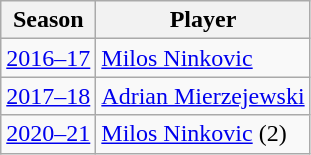<table class="wikitable">
<tr>
<th>Season</th>
<th>Player</th>
</tr>
<tr>
<td><a href='#'>2016–17</a></td>
<td> <a href='#'>Milos Ninkovic</a></td>
</tr>
<tr>
<td><a href='#'>2017–18</a></td>
<td> <a href='#'>Adrian Mierzejewski</a></td>
</tr>
<tr>
<td><a href='#'>2020–21</a></td>
<td> <a href='#'>Milos Ninkovic</a> (2)</td>
</tr>
</table>
